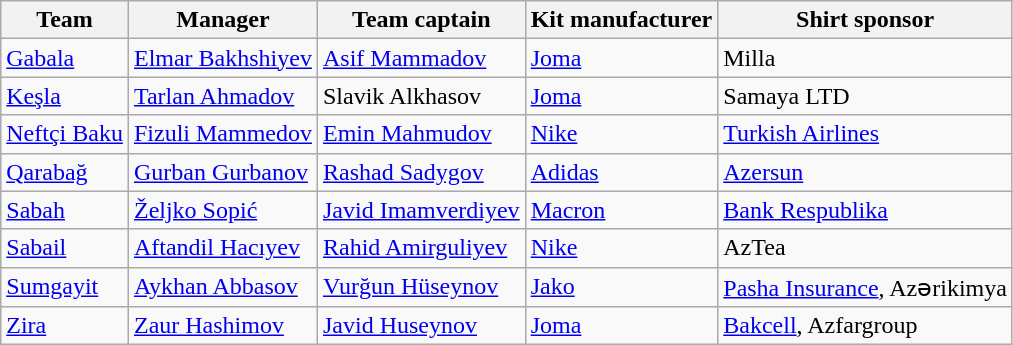<table class="wikitable sortable">
<tr>
<th>Team</th>
<th>Manager</th>
<th>Team captain</th>
<th>Kit manufacturer</th>
<th>Shirt sponsor</th>
</tr>
<tr>
<td><a href='#'>Gabala</a></td>
<td> <a href='#'>Elmar Bakhshiyev</a></td>
<td> <a href='#'>Asif Mammadov</a></td>
<td><a href='#'>Joma</a></td>
<td>Milla</td>
</tr>
<tr>
<td><a href='#'>Keşla</a></td>
<td> <a href='#'>Tarlan Ahmadov</a></td>
<td> Slavik Alkhasov</td>
<td><a href='#'>Joma</a></td>
<td>Samaya LTD</td>
</tr>
<tr>
<td><a href='#'>Neftçi Baku</a></td>
<td> <a href='#'>Fizuli Mammedov</a></td>
<td> <a href='#'>Emin Mahmudov</a></td>
<td><a href='#'>Nike</a></td>
<td><a href='#'>Turkish Airlines</a></td>
</tr>
<tr>
<td><a href='#'>Qarabağ</a></td>
<td> <a href='#'>Gurban Gurbanov</a></td>
<td> <a href='#'>Rashad Sadygov</a></td>
<td><a href='#'>Adidas</a></td>
<td><a href='#'>Azersun</a></td>
</tr>
<tr>
<td><a href='#'>Sabah</a></td>
<td> <a href='#'>Željko Sopić</a></td>
<td> <a href='#'>Javid Imamverdiyev</a></td>
<td><a href='#'>Macron</a></td>
<td><a href='#'>Bank Respublika</a></td>
</tr>
<tr>
<td><a href='#'>Sabail</a></td>
<td> <a href='#'>Aftandil Hacıyev</a></td>
<td> <a href='#'>Rahid Amirguliyev</a></td>
<td><a href='#'>Nike</a></td>
<td>AzTea</td>
</tr>
<tr>
<td><a href='#'>Sumgayit</a></td>
<td> <a href='#'>Aykhan Abbasov</a></td>
<td> <a href='#'>Vurğun Hüseynov</a></td>
<td><a href='#'>Jako</a></td>
<td><a href='#'>Pasha Insurance</a>, Azərikimya</td>
</tr>
<tr>
<td><a href='#'>Zira</a></td>
<td> <a href='#'>Zaur Hashimov</a></td>
<td> <a href='#'>Javid Huseynov</a></td>
<td><a href='#'>Joma</a></td>
<td><a href='#'>Bakcell</a>, Azfargroup</td>
</tr>
</table>
